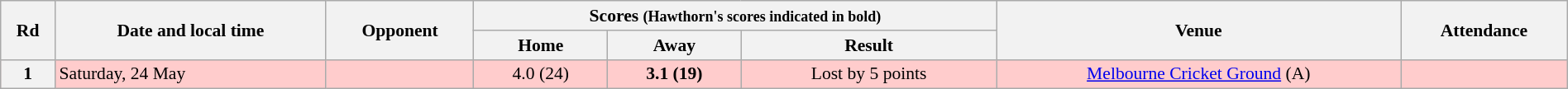<table class="wikitable" style="font-size:90%; text-align:center; width: 100%; margin-left: auto; margin-right: auto">
<tr>
<th rowspan="2">Rd</th>
<th rowspan="2">Date and local time</th>
<th rowspan="2">Opponent</th>
<th colspan="3">Scores <small>(Hawthorn's scores indicated in bold)</small></th>
<th rowspan="2">Venue</th>
<th rowspan="2">Attendance</th>
</tr>
<tr>
<th>Home</th>
<th>Away</th>
<th>Result</th>
</tr>
<tr style="background:#fcc;">
<th>1</th>
<td align=left>Saturday, 24 May</td>
<td align=left></td>
<td>4.0 (24)</td>
<td><strong>3.1 (19)</strong></td>
<td>Lost by 5 points</td>
<td><a href='#'>Melbourne Cricket Ground</a> (A)</td>
<td></td>
</tr>
</table>
